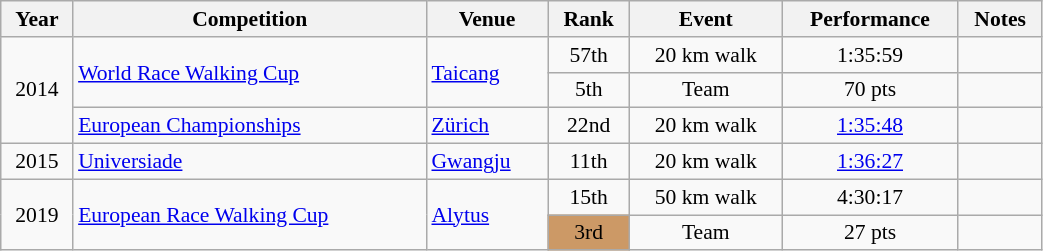<table class="wikitable" width=55% style="font-size:90%; text-align:center;">
<tr>
<th>Year</th>
<th>Competition</th>
<th>Venue</th>
<th>Rank</th>
<th>Event</th>
<th>Performance</th>
<th>Notes</th>
</tr>
<tr>
<td rowspan=3>2014</td>
<td align=left rowspan=2><a href='#'>World Race Walking Cup</a></td>
<td align=left rowspan=2> <a href='#'>Taicang</a></td>
<td>57th</td>
<td>20 km walk</td>
<td>1:35:59</td>
<td></td>
</tr>
<tr>
<td>5th</td>
<td>Team</td>
<td>70 pts</td>
<td></td>
</tr>
<tr>
<td align=left><a href='#'>European Championships</a></td>
<td align=left> <a href='#'>Zürich</a></td>
<td>22nd</td>
<td>20 km walk</td>
<td><a href='#'>1:35:48</a></td>
<td></td>
</tr>
<tr>
<td>2015</td>
<td align=left><a href='#'>Universiade</a></td>
<td align=left> <a href='#'>Gwangju</a></td>
<td>11th</td>
<td>20 km walk</td>
<td><a href='#'>1:36:27</a></td>
<td></td>
</tr>
<tr>
<td rowspan=2>2019</td>
<td align=left rowspan=2><a href='#'>European Race Walking Cup</a></td>
<td align=left rowspan=2> <a href='#'>Alytus</a></td>
<td>15th</td>
<td>50 km walk</td>
<td>4:30:17</td>
<td></td>
</tr>
<tr>
<td bgcolor=cc9966>3rd</td>
<td>Team</td>
<td>27 pts</td>
<td></td>
</tr>
</table>
